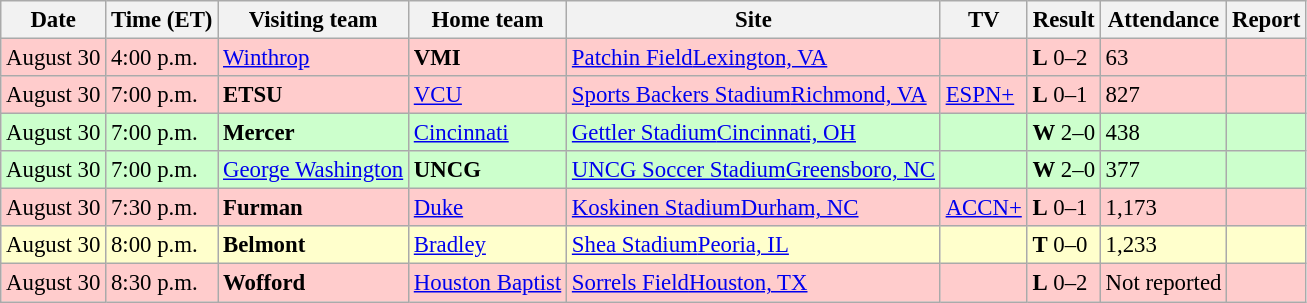<table class="wikitable" style="font-size:95%;">
<tr>
<th>Date</th>
<th>Time (ET)</th>
<th>Visiting team</th>
<th>Home team</th>
<th>Site</th>
<th>TV</th>
<th>Result</th>
<th>Attendance</th>
<th>Report</th>
</tr>
<tr style="background:#fcc;">
<td>August 30</td>
<td>4:00 p.m.</td>
<td><a href='#'>Winthrop</a></td>
<td><strong>VMI</strong></td>
<td><a href='#'>Patchin Field</a><a href='#'>Lexington, VA</a></td>
<td></td>
<td><strong>L</strong> 0–2</td>
<td>63</td>
<td></td>
</tr>
<tr style="background:#fcc;">
<td>August 30</td>
<td>7:00 p.m.</td>
<td><strong>ETSU</strong></td>
<td><a href='#'>VCU</a></td>
<td><a href='#'>Sports Backers Stadium</a><a href='#'>Richmond, VA</a></td>
<td><a href='#'>ESPN+</a></td>
<td><strong>L</strong> 0–1</td>
<td>827</td>
<td></td>
</tr>
<tr style="background:#cfc;">
<td>August 30</td>
<td>7:00 p.m.</td>
<td><strong>Mercer</strong></td>
<td><a href='#'>Cincinnati</a></td>
<td><a href='#'>Gettler Stadium</a><a href='#'>Cincinnati, OH</a></td>
<td></td>
<td><strong>W</strong> 2–0</td>
<td>438</td>
<td></td>
</tr>
<tr style="background:#cfc;">
<td>August 30</td>
<td>7:00 p.m.</td>
<td><a href='#'>George Washington</a></td>
<td><strong>UNCG</strong></td>
<td><a href='#'>UNCG Soccer Stadium</a><a href='#'>Greensboro, NC</a></td>
<td></td>
<td><strong>W</strong> 2–0</td>
<td>377</td>
<td> </td>
</tr>
<tr style="background:#fcc;">
<td>August 30</td>
<td>7:30 p.m.</td>
<td><strong>Furman</strong></td>
<td><a href='#'>Duke</a></td>
<td><a href='#'>Koskinen Stadium</a><a href='#'>Durham, NC</a></td>
<td><a href='#'>ACCN+</a></td>
<td><strong>L</strong> 0–1</td>
<td>1,173</td>
<td></td>
</tr>
<tr style="background:#ffc;">
<td>August 30</td>
<td>8:00 p.m.</td>
<td><strong>Belmont</strong></td>
<td><a href='#'>Bradley</a></td>
<td><a href='#'>Shea Stadium</a><a href='#'>Peoria, IL</a></td>
<td></td>
<td><strong>T</strong> 0–0 </td>
<td>1,233</td>
<td></td>
</tr>
<tr style="background:#fcc;">
<td>August 30</td>
<td>8:30 p.m.</td>
<td><strong>Wofford</strong></td>
<td><a href='#'>Houston Baptist</a></td>
<td><a href='#'>Sorrels Field</a><a href='#'>Houston, TX</a></td>
<td></td>
<td><strong>L</strong> 0–2</td>
<td>Not reported</td>
<td></td>
</tr>
</table>
